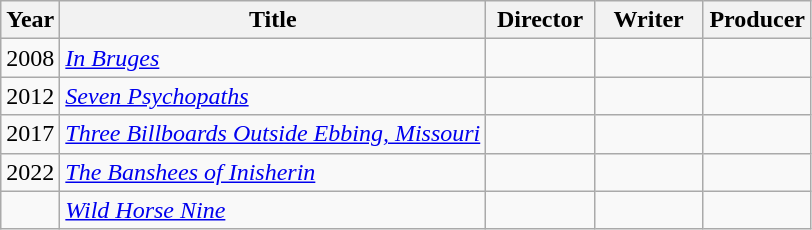<table class="wikitable" style="margin-right: 0;">
<tr>
<th>Year</th>
<th>Title</th>
<th style="width:65px;">Director</th>
<th style="width:65px;">Writer</th>
<th style="width:65px;">Producer</th>
</tr>
<tr>
<td>2008</td>
<td><em><a href='#'>In Bruges</a></em></td>
<td></td>
<td></td>
<td></td>
</tr>
<tr>
<td>2012</td>
<td><em><a href='#'>Seven Psychopaths</a></em></td>
<td></td>
<td></td>
<td></td>
</tr>
<tr>
<td>2017</td>
<td><em><a href='#'>Three Billboards Outside Ebbing, Missouri</a></em></td>
<td></td>
<td></td>
<td></td>
</tr>
<tr>
<td>2022</td>
<td><em><a href='#'>The Banshees of Inisherin</a></em></td>
<td></td>
<td></td>
<td></td>
</tr>
<tr>
<td></td>
<td><em><a href='#'>Wild Horse Nine</a></em></td>
<td></td>
<td></td>
<td></td>
</tr>
</table>
